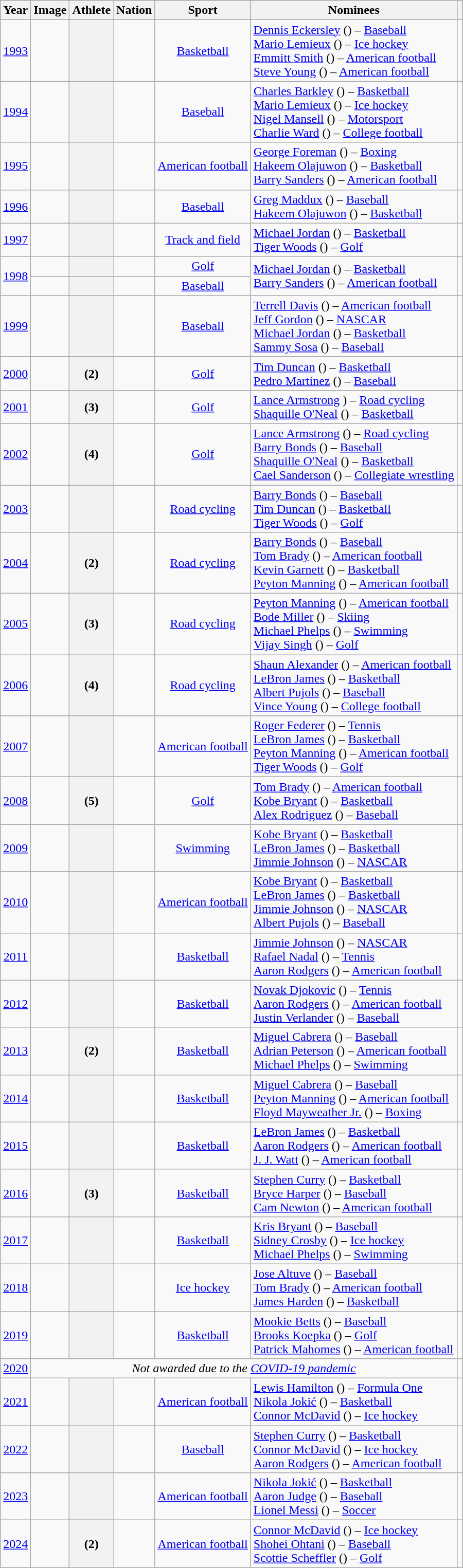<table class="wikitable sortable plainrowheaders" style="text-align:center">
<tr>
<th scope="col">Year</th>
<th scope="col" class="unsortable">Image</th>
<th scope="col">Athlete</th>
<th scope="col">Nation</th>
<th scope="col">Sport</th>
<th scope="col" class="unsortable">Nominees</th>
<th scope="col" class="unsortable"></th>
</tr>
<tr>
<td><a href='#'>1993</a></td>
<td></td>
<th scope="row"></th>
<td></td>
<td><a href='#'>Basketball</a></td>
<td align=left><a href='#'>Dennis Eckersley</a> () – <a href='#'>Baseball</a><br><a href='#'>Mario Lemieux</a> () – <a href='#'>Ice hockey</a><br><a href='#'>Emmitt Smith</a> () – <a href='#'>American football</a><br><a href='#'>Steve Young</a> () – <a href='#'>American football</a></td>
<td></td>
</tr>
<tr>
<td><a href='#'>1994</a></td>
<td></td>
<th scope="row"></th>
<td></td>
<td><a href='#'>Baseball</a></td>
<td align=left><a href='#'>Charles Barkley</a> () – <a href='#'>Basketball</a><br><a href='#'>Mario Lemieux</a> () – <a href='#'>Ice hockey</a><br><a href='#'>Nigel Mansell</a> () – <a href='#'>Motorsport</a><br><a href='#'>Charlie Ward</a> () – <a href='#'>College football</a></td>
<td></td>
</tr>
<tr>
<td><a href='#'>1995</a></td>
<td></td>
<th scope="row"></th>
<td></td>
<td><a href='#'>American football</a></td>
<td align=left><a href='#'>George Foreman</a> () – <a href='#'>Boxing</a><br><a href='#'>Hakeem Olajuwon</a> () – <a href='#'>Basketball</a><br><a href='#'>Barry Sanders</a> () – <a href='#'>American football</a></td>
<td></td>
</tr>
<tr>
<td><a href='#'>1996</a></td>
<td></td>
<th scope="row"></th>
<td></td>
<td><a href='#'>Baseball</a></td>
<td align=left><a href='#'>Greg Maddux</a> () – <a href='#'>Baseball</a><br><a href='#'>Hakeem Olajuwon</a> () – <a href='#'>Basketball</a></td>
<td></td>
</tr>
<tr>
<td><a href='#'>1997</a></td>
<td></td>
<th scope="row"></th>
<td></td>
<td><a href='#'>Track and field</a></td>
<td align=left><a href='#'>Michael Jordan</a> () – <a href='#'>Basketball</a><br><a href='#'>Tiger Woods</a> () – <a href='#'>Golf</a></td>
<td></td>
</tr>
<tr>
<td rowspan=2><a href='#'>1998</a></td>
<td></td>
<th scope="row"></th>
<td></td>
<td><a href='#'>Golf</a></td>
<td rowspan=2 align=left><a href='#'>Michael Jordan</a> () – <a href='#'>Basketball</a><br><a href='#'>Barry Sanders</a> () – <a href='#'>American football</a></td>
<td rowspan=2></td>
</tr>
<tr>
<td></td>
<th scope="row"></th>
<td></td>
<td><a href='#'>Baseball</a></td>
</tr>
<tr>
<td><a href='#'>1999</a></td>
<td></td>
<th scope="row"></th>
<td></td>
<td><a href='#'>Baseball</a></td>
<td align=left><a href='#'>Terrell Davis</a> () – <a href='#'>American football</a><br><a href='#'>Jeff Gordon</a> () – <a href='#'>NASCAR</a><br><a href='#'>Michael Jordan</a> () – <a href='#'>Basketball</a><br><a href='#'>Sammy Sosa</a> () – <a href='#'>Baseball</a></td>
<td></td>
</tr>
<tr>
<td><a href='#'>2000</a></td>
<td></td>
<th scope="row"> (2)</th>
<td></td>
<td><a href='#'>Golf</a></td>
<td align=left><a href='#'>Tim Duncan</a> () – <a href='#'>Basketball</a><br><a href='#'>Pedro Martínez</a> () – <a href='#'>Baseball</a></td>
<td></td>
</tr>
<tr>
<td><a href='#'>2001</a></td>
<td></td>
<th scope="row"> (3)</th>
<td></td>
<td><a href='#'>Golf</a></td>
<td align=left><a href='#'>Lance Armstrong</a> ) – <a href='#'>Road cycling</a><br><a href='#'>Shaquille O'Neal</a> () – <a href='#'>Basketball</a></td>
<td></td>
</tr>
<tr>
<td><a href='#'>2002</a></td>
<td></td>
<th scope="row"> (4)</th>
<td></td>
<td><a href='#'>Golf</a></td>
<td align=left><a href='#'>Lance Armstrong</a> () – <a href='#'>Road cycling</a><br><a href='#'>Barry Bonds</a> () – <a href='#'>Baseball</a><br><a href='#'>Shaquille O'Neal</a> () – <a href='#'>Basketball</a><br><a href='#'>Cael Sanderson</a> () – <a href='#'>Collegiate wrestling</a></td>
<td></td>
</tr>
<tr>
<td><a href='#'>2003</a></td>
<td></td>
<th scope="row"></th>
<td></td>
<td><a href='#'>Road cycling</a></td>
<td align=left><a href='#'>Barry Bonds</a> () – <a href='#'>Baseball</a><br><a href='#'>Tim Duncan</a> () – <a href='#'>Basketball</a><br><a href='#'>Tiger Woods</a> () – <a href='#'>Golf</a></td>
<td></td>
</tr>
<tr>
<td><a href='#'>2004</a></td>
<td></td>
<th scope="row"> (2)</th>
<td></td>
<td><a href='#'>Road cycling</a></td>
<td align=left><a href='#'>Barry Bonds</a> () – <a href='#'>Baseball</a><br><a href='#'>Tom Brady</a> () – <a href='#'>American football</a><br><a href='#'>Kevin Garnett</a> () – <a href='#'>Basketball</a><br><a href='#'>Peyton Manning</a> () – <a href='#'>American football</a></td>
<td></td>
</tr>
<tr>
<td><a href='#'>2005</a></td>
<td></td>
<th scope="row"> (3)</th>
<td></td>
<td><a href='#'>Road cycling</a></td>
<td align=left><a href='#'>Peyton Manning</a> () – <a href='#'>American football</a><br><a href='#'>Bode Miller</a> () – <a href='#'>Skiing</a><br><a href='#'>Michael Phelps</a> () – <a href='#'>Swimming</a><br><a href='#'>Vijay Singh</a> () – <a href='#'>Golf</a></td>
<td></td>
</tr>
<tr>
<td><a href='#'>2006</a></td>
<td></td>
<th scope="row"> (4)</th>
<td></td>
<td><a href='#'>Road cycling</a></td>
<td align=left><a href='#'>Shaun Alexander</a> () – <a href='#'>American football</a><br><a href='#'>LeBron James</a> () – <a href='#'>Basketball</a><br><a href='#'>Albert Pujols</a> () – <a href='#'>Baseball</a><br><a href='#'>Vince Young</a> () – <a href='#'>College football</a></td>
<td></td>
</tr>
<tr>
<td><a href='#'>2007</a></td>
<td></td>
<th scope="row"></th>
<td></td>
<td><a href='#'>American football</a></td>
<td align=left><a href='#'>Roger Federer</a> () – <a href='#'>Tennis</a><br><a href='#'>LeBron James</a> () – <a href='#'>Basketball</a><br><a href='#'>Peyton Manning</a> () – <a href='#'>American football</a><br><a href='#'>Tiger Woods</a> () – <a href='#'>Golf</a></td>
<td></td>
</tr>
<tr>
<td><a href='#'>2008</a></td>
<td></td>
<th scope="row"> (5)</th>
<td></td>
<td><a href='#'>Golf</a></td>
<td align=left><a href='#'>Tom Brady</a> () – <a href='#'>American football</a><br><a href='#'>Kobe Bryant</a> () – <a href='#'>Basketball</a><br><a href='#'>Alex Rodriguez</a> () – <a href='#'>Baseball</a></td>
<td></td>
</tr>
<tr>
<td><a href='#'>2009</a></td>
<td></td>
<th scope="row"></th>
<td></td>
<td><a href='#'>Swimming</a></td>
<td align=left><a href='#'>Kobe Bryant</a> () – <a href='#'>Basketball</a><br><a href='#'>LeBron James</a> () – <a href='#'>Basketball</a><br><a href='#'>Jimmie Johnson</a> () – <a href='#'>NASCAR</a></td>
<td></td>
</tr>
<tr>
<td><a href='#'>2010</a></td>
<td></td>
<th scope="row"></th>
<td></td>
<td><a href='#'>American football</a></td>
<td align=left><a href='#'>Kobe Bryant</a> () – <a href='#'>Basketball</a><br><a href='#'>LeBron James</a> () – <a href='#'>Basketball</a><br><a href='#'>Jimmie Johnson</a> () – <a href='#'>NASCAR</a><br><a href='#'>Albert Pujols</a> () – <a href='#'>Baseball</a></td>
<td></td>
</tr>
<tr>
<td><a href='#'>2011</a></td>
<td></td>
<th scope="row"></th>
<td></td>
<td><a href='#'>Basketball</a></td>
<td align=left><a href='#'>Jimmie Johnson</a> () – <a href='#'>NASCAR</a><br><a href='#'>Rafael Nadal</a> () – <a href='#'>Tennis</a><br><a href='#'>Aaron Rodgers</a> () – <a href='#'>American football</a></td>
<td></td>
</tr>
<tr>
<td><a href='#'>2012</a></td>
<td></td>
<th scope="row"></th>
<td></td>
<td><a href='#'>Basketball</a></td>
<td align=left><a href='#'>Novak Djokovic</a> () – <a href='#'>Tennis</a><br><a href='#'>Aaron Rodgers</a> () – <a href='#'>American football</a><br><a href='#'>Justin Verlander</a> () – <a href='#'>Baseball</a></td>
<td></td>
</tr>
<tr>
<td><a href='#'>2013</a></td>
<td></td>
<th scope="row"> (2)</th>
<td></td>
<td><a href='#'>Basketball</a></td>
<td align=left><a href='#'>Miguel Cabrera</a> () – <a href='#'>Baseball</a><br><a href='#'>Adrian Peterson</a> () – <a href='#'>American football</a><br><a href='#'>Michael Phelps</a> () – <a href='#'>Swimming</a></td>
<td></td>
</tr>
<tr>
<td><a href='#'>2014</a></td>
<td></td>
<th scope="row"></th>
<td></td>
<td><a href='#'>Basketball</a></td>
<td align=left><a href='#'>Miguel Cabrera</a> () – <a href='#'>Baseball</a><br><a href='#'>Peyton Manning</a> () – <a href='#'>American football</a><br><a href='#'>Floyd Mayweather Jr.</a> () – <a href='#'>Boxing</a></td>
<td></td>
</tr>
<tr>
<td><a href='#'>2015</a></td>
<td></td>
<th scope="row"></th>
<td></td>
<td><a href='#'>Basketball</a></td>
<td align=left><a href='#'>LeBron James</a> () – <a href='#'>Basketball</a><br><a href='#'>Aaron Rodgers</a> () – <a href='#'>American football</a><br><a href='#'>J. J. Watt</a> () – <a href='#'>American football</a></td>
<td></td>
</tr>
<tr>
<td><a href='#'>2016</a></td>
<td></td>
<th scope="row"> (3)</th>
<td></td>
<td><a href='#'>Basketball</a></td>
<td align=left><a href='#'>Stephen Curry</a> () – <a href='#'>Basketball</a><br><a href='#'>Bryce Harper</a> () – <a href='#'>Baseball</a><br><a href='#'>Cam Newton</a> () – <a href='#'>American football</a></td>
<td></td>
</tr>
<tr>
<td><a href='#'>2017</a></td>
<td></td>
<th scope="row"></th>
<td></td>
<td><a href='#'>Basketball</a></td>
<td align=left><a href='#'>Kris Bryant</a> () – <a href='#'>Baseball</a><br><a href='#'>Sidney Crosby</a> () – <a href='#'>Ice hockey</a><br><a href='#'>Michael Phelps</a> () – <a href='#'>Swimming</a></td>
<td></td>
</tr>
<tr>
<td><a href='#'>2018</a></td>
<td></td>
<th scope="row"></th>
<td></td>
<td><a href='#'>Ice hockey</a></td>
<td align=left><a href='#'>Jose Altuve</a> () – <a href='#'>Baseball</a><br><a href='#'>Tom Brady</a> () – <a href='#'>American football</a><br><a href='#'>James Harden</a> () – <a href='#'>Basketball</a></td>
<td></td>
</tr>
<tr>
<td><a href='#'>2019</a></td>
<td></td>
<th scope="row"></th>
<td></td>
<td><a href='#'>Basketball</a></td>
<td align=left><a href='#'>Mookie Betts</a> () – <a href='#'>Baseball</a><br><a href='#'>Brooks Koepka</a> () – <a href='#'>Golf</a><br><a href='#'>Patrick Mahomes</a> () – <a href='#'>American football</a></td>
<td></td>
</tr>
<tr>
<td><a href='#'>2020</a></td>
<td colspan=5 align=center><em>Not awarded due to the <a href='#'>COVID-19 pandemic</a></em></td>
<td></td>
</tr>
<tr>
<td><a href='#'>2021</a></td>
<td></td>
<th scope="row"></th>
<td></td>
<td><a href='#'>American football</a></td>
<td align=left><a href='#'>Lewis Hamilton</a> () – <a href='#'>Formula One</a><br><a href='#'>Nikola Jokić</a> () – <a href='#'>Basketball</a><br><a href='#'>Connor McDavid</a> () – <a href='#'>Ice hockey</a></td>
<td></td>
</tr>
<tr>
<td><a href='#'>2022</a></td>
<td></td>
<th scope="row"></th>
<td></td>
<td><a href='#'>Baseball</a></td>
<td align=left><a href='#'>Stephen Curry</a> () – <a href='#'>Basketball</a><br><a href='#'>Connor McDavid</a> () – <a href='#'>Ice hockey</a><br><a href='#'>Aaron Rodgers</a> () – <a href='#'>American football</a></td>
<td></td>
</tr>
<tr>
<td><a href='#'>2023</a></td>
<td></td>
<th scope="row"></th>
<td></td>
<td><a href='#'>American football</a></td>
<td align=left><a href='#'>Nikola Jokić</a> () – <a href='#'>Basketball</a><br><a href='#'>Aaron Judge</a> () – <a href='#'>Baseball</a><br><a href='#'>Lionel Messi</a> () – <a href='#'>Soccer</a></td>
<td></td>
</tr>
<tr>
<td><a href='#'>2024</a></td>
<td></td>
<th scope="row"> (2)</th>
<td></td>
<td><a href='#'>American football</a></td>
<td align=left><a href='#'>Connor McDavid</a> () – <a href='#'>Ice hockey</a><br><a href='#'>Shohei Ohtani</a> () – <a href='#'>Baseball</a><br><a href='#'>Scottie Scheffler</a> () – <a href='#'>Golf</a></td>
<td></td>
</tr>
</table>
